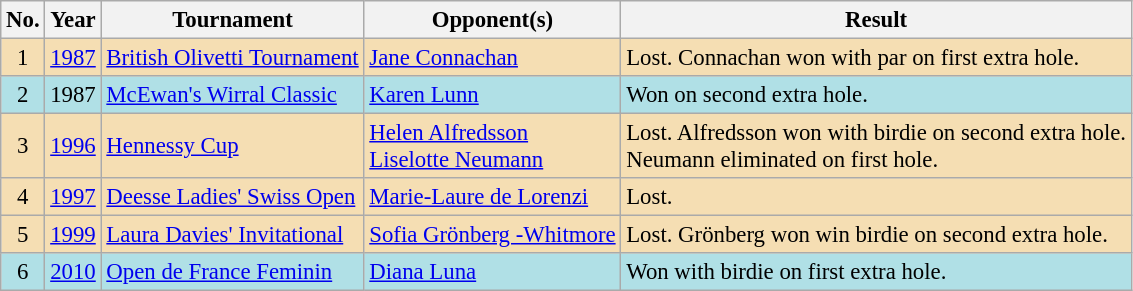<table class="wikitable" style="font-size:95%;">
<tr>
<th>No.</th>
<th>Year</th>
<th>Tournament</th>
<th>Opponent(s)</th>
<th>Result</th>
</tr>
<tr style="background:#F5DEB3;">
<td align=center>1</td>
<td><a href='#'>1987</a></td>
<td><a href='#'>British Olivetti Tournament</a></td>
<td> <a href='#'>Jane Connachan</a></td>
<td>Lost. Connachan won with par on first extra hole.</td>
</tr>
<tr style=background:#B0E0E6;>
<td align=center>2</td>
<td>1987</td>
<td><a href='#'>McEwan's Wirral Classic</a></td>
<td> <a href='#'>Karen Lunn</a></td>
<td>Won on second extra hole.</td>
</tr>
<tr style="background:#F5DEB3;">
<td align=center>3</td>
<td><a href='#'>1996</a></td>
<td><a href='#'>Hennessy Cup</a></td>
<td> <a href='#'>Helen Alfredsson</a><br> <a href='#'>Liselotte Neumann</a></td>
<td>Lost. Alfredsson won with birdie on second extra hole.<br>Neumann eliminated on first hole.</td>
</tr>
<tr style="background:#F5DEB3;">
<td align=center>4</td>
<td><a href='#'>1997</a></td>
<td><a href='#'>Deesse Ladies' Swiss Open</a></td>
<td> <a href='#'>Marie-Laure de Lorenzi</a></td>
<td>Lost.</td>
</tr>
<tr style="background:#F5DEB3;">
<td align=center>5</td>
<td><a href='#'>1999</a></td>
<td><a href='#'>Laura Davies' Invitational</a></td>
<td> <a href='#'>Sofia Grönberg -Whitmore</a></td>
<td>Lost. Grönberg won win birdie on second extra hole.</td>
</tr>
<tr style="background:#B0E0E6;">
<td align=center>6</td>
<td><a href='#'>2010</a></td>
<td><a href='#'>Open de France Feminin</a></td>
<td> <a href='#'>Diana Luna</a></td>
<td>Won with birdie on first extra hole.</td>
</tr>
</table>
